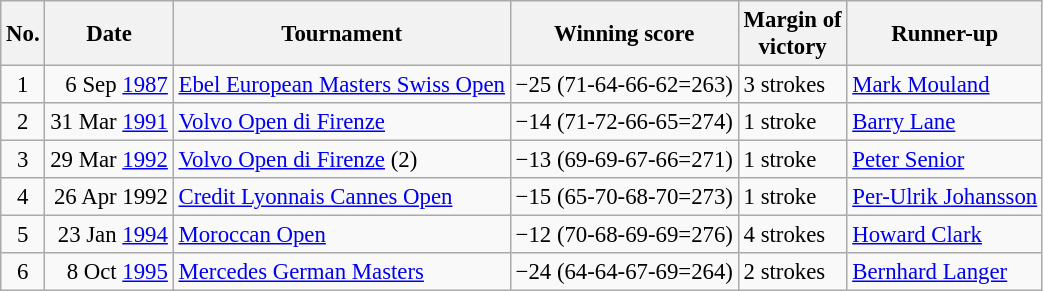<table class="wikitable" style="font-size:95%;">
<tr>
<th>No.</th>
<th>Date</th>
<th>Tournament</th>
<th>Winning score</th>
<th>Margin of<br>victory</th>
<th>Runner-up</th>
</tr>
<tr>
<td align=center>1</td>
<td align=right>6 Sep <a href='#'>1987</a></td>
<td><a href='#'>Ebel European Masters Swiss Open</a></td>
<td>−25 (71-64-66-62=263)</td>
<td>3 strokes</td>
<td> <a href='#'>Mark Mouland</a></td>
</tr>
<tr>
<td align=center>2</td>
<td align=right>31 Mar <a href='#'>1991</a></td>
<td><a href='#'>Volvo Open di Firenze</a></td>
<td>−14 (71-72-66-65=274)</td>
<td>1 stroke</td>
<td> <a href='#'>Barry Lane</a></td>
</tr>
<tr>
<td align=center>3</td>
<td align=right>29 Mar <a href='#'>1992</a></td>
<td><a href='#'>Volvo Open di Firenze</a> (2)</td>
<td>−13 (69-69-67-66=271)</td>
<td>1 stroke</td>
<td> <a href='#'>Peter Senior</a></td>
</tr>
<tr>
<td align=center>4</td>
<td align=right>26 Apr 1992</td>
<td><a href='#'>Credit Lyonnais Cannes Open</a></td>
<td>−15 (65-70-68-70=273)</td>
<td>1 stroke</td>
<td> <a href='#'>Per-Ulrik Johansson</a></td>
</tr>
<tr>
<td align=center>5</td>
<td align=right>23 Jan <a href='#'>1994</a></td>
<td><a href='#'>Moroccan Open</a></td>
<td>−12 (70-68-69-69=276)</td>
<td>4 strokes</td>
<td> <a href='#'>Howard Clark</a></td>
</tr>
<tr>
<td align=center>6</td>
<td align=right>8 Oct <a href='#'>1995</a></td>
<td><a href='#'>Mercedes German Masters</a></td>
<td>−24 (64-64-67-69=264)</td>
<td>2 strokes</td>
<td> <a href='#'>Bernhard Langer</a></td>
</tr>
</table>
